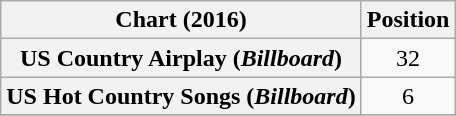<table class="wikitable sortable plainrowheaders" style="text-align:center">
<tr>
<th scope="col">Chart (2016)</th>
<th scope="col">Position</th>
</tr>
<tr>
<th scope="row">US Country Airplay (<em>Billboard</em>)</th>
<td>32</td>
</tr>
<tr>
<th scope="row">US Hot Country Songs (<em>Billboard</em>)</th>
<td>6</td>
</tr>
<tr>
</tr>
</table>
